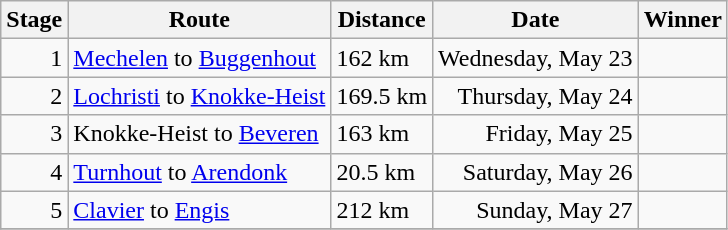<table class="wikitable">
<tr>
<th>Stage</th>
<th>Route</th>
<th>Distance</th>
<th>Date</th>
<th>Winner</th>
</tr>
<tr>
<td align=right>1</td>
<td><a href='#'>Mechelen</a> to <a href='#'>Buggenhout</a></td>
<td> 162 km</td>
<td align=right>Wednesday, May 23</td>
<td></td>
</tr>
<tr>
<td align=right>2</td>
<td><a href='#'>Lochristi</a> to <a href='#'>Knokke-Heist</a></td>
<td> 169.5 km</td>
<td align=right>Thursday, May 24</td>
<td></td>
</tr>
<tr>
<td align=right>3</td>
<td>Knokke-Heist to <a href='#'>Beveren</a></td>
<td> 163 km</td>
<td align=right>Friday, May 25</td>
<td></td>
</tr>
<tr>
<td align=right>4</td>
<td><a href='#'>Turnhout</a> to <a href='#'>Arendonk</a></td>
<td> 20.5 km</td>
<td align=right>Saturday, May 26</td>
<td></td>
</tr>
<tr>
<td align=right>5</td>
<td><a href='#'>Clavier</a> to <a href='#'>Engis</a></td>
<td> 212 km</td>
<td align=right>Sunday, May 27</td>
<td></td>
</tr>
<tr>
</tr>
</table>
